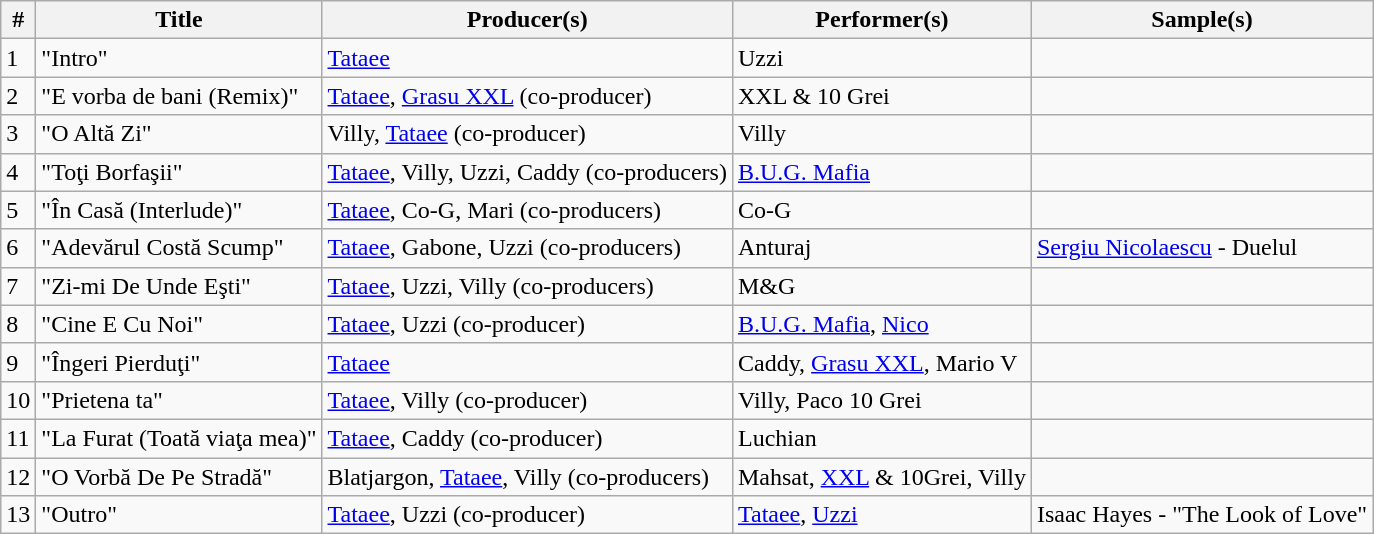<table class="wikitable">
<tr>
<th>#</th>
<th>Title</th>
<th>Producer(s)</th>
<th>Performer(s)</th>
<th>Sample(s)</th>
</tr>
<tr>
<td>1</td>
<td>"Intro"</td>
<td><a href='#'>Tataee</a></td>
<td>Uzzi</td>
<td></td>
</tr>
<tr>
<td>2</td>
<td>"E vorba de bani (Remix)"</td>
<td><a href='#'>Tataee</a>, <a href='#'>Grasu XXL</a> (co-producer)</td>
<td>XXL & 10 Grei</td>
<td></td>
</tr>
<tr>
<td>3</td>
<td>"O Altă Zi"</td>
<td>Villy, <a href='#'>Tataee</a> (co-producer)</td>
<td>Villy</td>
<td></td>
</tr>
<tr>
<td>4</td>
<td>"Toţi Borfaşii"</td>
<td><a href='#'>Tataee</a>, Villy, Uzzi, Caddy (co-producers)</td>
<td><a href='#'>B.U.G. Mafia</a></td>
<td></td>
</tr>
<tr>
<td>5</td>
<td>"În Casă (Interlude)"</td>
<td><a href='#'>Tataee</a>, Co-G, Mari (co-producers)</td>
<td>Co-G</td>
<td></td>
</tr>
<tr>
<td>6</td>
<td>"Adevărul Costă Scump"</td>
<td><a href='#'>Tataee</a>, Gabone, Uzzi (co-producers)</td>
<td>Anturaj</td>
<td><a href='#'>Sergiu Nicolaescu</a> - Duelul</td>
</tr>
<tr>
<td>7</td>
<td>"Zi-mi De Unde Eşti"</td>
<td><a href='#'>Tataee</a>, Uzzi, Villy (co-producers)</td>
<td>M&G</td>
<td></td>
</tr>
<tr>
<td>8</td>
<td>"Cine E Cu Noi"</td>
<td><a href='#'>Tataee</a>, Uzzi (co-producer)</td>
<td><a href='#'>B.U.G. Mafia</a>, <a href='#'>Nico</a></td>
<td></td>
</tr>
<tr>
<td>9</td>
<td>"Îngeri Pierduţi"</td>
<td><a href='#'>Tataee</a></td>
<td>Caddy, <a href='#'>Grasu XXL</a>, Mario V</td>
<td></td>
</tr>
<tr>
<td>10</td>
<td>"Prietena ta"</td>
<td><a href='#'>Tataee</a>, Villy (co-producer)</td>
<td>Villy, Paco 10 Grei</td>
<td></td>
</tr>
<tr>
<td>11</td>
<td>"La Furat (Toată viaţa mea)"</td>
<td><a href='#'>Tataee</a>, Caddy (co-producer)</td>
<td>Luchian</td>
<td></td>
</tr>
<tr>
<td>12</td>
<td>"O Vorbă De Pe Stradă"</td>
<td>Blatjargon, <a href='#'>Tataee</a>, Villy (co-producers)</td>
<td>Mahsat, <a href='#'>XXL</a> & 10Grei, Villy</td>
<td></td>
</tr>
<tr>
<td>13</td>
<td>"Outro"</td>
<td><a href='#'>Tataee</a>, Uzzi (co-producer)</td>
<td><a href='#'>Tataee</a>, <a href='#'>Uzzi</a></td>
<td>Isaac Hayes - "The Look of Love"</td>
</tr>
</table>
